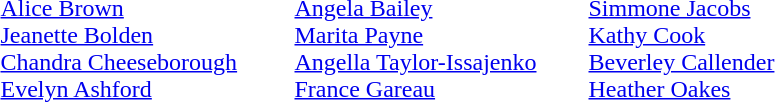<table>
<tr>
<td style="width:12em" valign=top><br><a href='#'>Alice Brown</a><br><a href='#'>Jeanette Bolden</a><br><a href='#'>Chandra Cheeseborough</a><br><a href='#'>Evelyn Ashford</a></td>
<td style="width:12em" valign=top><br><a href='#'>Angela Bailey</a><br><a href='#'>Marita Payne</a><br><a href='#'>Angella Taylor-Issajenko</a><br><a href='#'>France Gareau</a></td>
<td style="width:12em" valign=top><br><a href='#'>Simmone Jacobs</a><br><a href='#'>Kathy Cook</a><br><a href='#'>Beverley Callender</a><br><a href='#'>Heather Oakes</a></td>
</tr>
</table>
